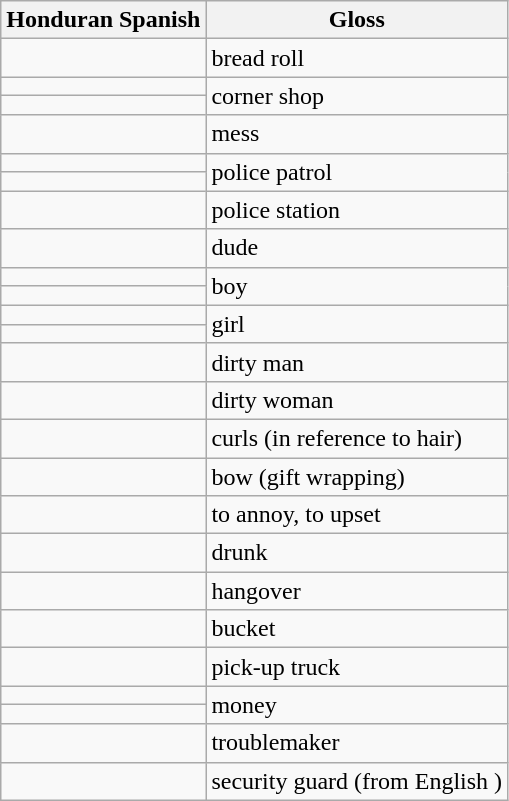<table class="wikitable sortable">
<tr>
<th>Honduran Spanish</th>
<th>Gloss</th>
</tr>
<tr>
<td></td>
<td>bread roll</td>
</tr>
<tr>
<td></td>
<td rowspan=2>corner shop</td>
</tr>
<tr>
<td></td>
</tr>
<tr>
<td></td>
<td>mess</td>
</tr>
<tr>
<td></td>
<td rowspan=2>police patrol</td>
</tr>
<tr>
<td></td>
</tr>
<tr>
<td></td>
<td>police station</td>
</tr>
<tr>
<td></td>
<td>dude</td>
</tr>
<tr>
<td></td>
<td rowspan=2>boy</td>
</tr>
<tr>
<td></td>
</tr>
<tr>
<td></td>
<td rowspan=2>girl</td>
</tr>
<tr>
<td></td>
</tr>
<tr>
<td></td>
<td>dirty man</td>
</tr>
<tr>
<td></td>
<td>dirty woman</td>
</tr>
<tr>
<td></td>
<td>curls (in reference to hair)</td>
</tr>
<tr>
<td></td>
<td>bow (gift wrapping)</td>
</tr>
<tr>
<td></td>
<td>to annoy, to upset</td>
</tr>
<tr>
<td></td>
<td>drunk</td>
</tr>
<tr>
<td></td>
<td>hangover</td>
</tr>
<tr>
<td></td>
<td>bucket</td>
</tr>
<tr>
<td></td>
<td>pick-up truck</td>
</tr>
<tr>
<td></td>
<td rowspan=2>money</td>
</tr>
<tr>
<td></td>
</tr>
<tr>
<td></td>
<td>troublemaker</td>
</tr>
<tr>
<td></td>
<td>security guard (from English )</td>
</tr>
</table>
